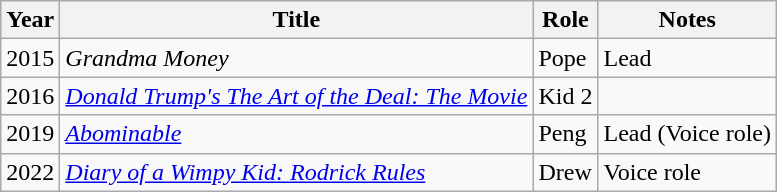<table class="wikitable sortable">
<tr>
<th>Year</th>
<th>Title</th>
<th>Role</th>
<th>Notes</th>
</tr>
<tr>
<td align="center">2015</td>
<td><em>Grandma Money</em></td>
<td>Pope</td>
<td>Lead</td>
</tr>
<tr>
<td align="center">2016</td>
<td><em><a href='#'>Donald Trump's The Art of the Deal: The Movie</a></em></td>
<td>Kid 2</td>
<td></td>
</tr>
<tr>
<td align="center">2019</td>
<td><em><a href='#'>Abominable</a></em></td>
<td>Peng</td>
<td>Lead (Voice role)</td>
</tr>
<tr>
<td align="center">2022</td>
<td><em><a href='#'>Diary of a Wimpy Kid: Rodrick Rules</a></em></td>
<td>Drew</td>
<td>Voice role</td>
</tr>
</table>
